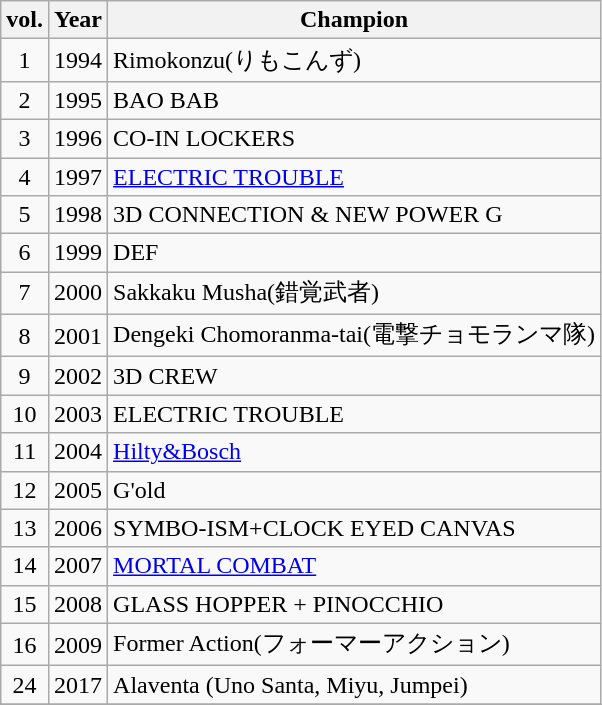<table class="wikitable">
<tr>
<th>vol.</th>
<th>Year</th>
<th>Champion</th>
</tr>
<tr>
<td style="text-align:center">1</td>
<td>1994</td>
<td>Rimokonzu(りもこんず)</td>
</tr>
<tr>
<td style="text-align:center">2</td>
<td>1995</td>
<td>BAO BAB</td>
</tr>
<tr>
<td style="text-align:center">3</td>
<td>1996</td>
<td>CO-IN LOCKERS</td>
</tr>
<tr>
<td style="text-align:center">4</td>
<td>1997</td>
<td><a href='#'>ELECTRIC TROUBLE</a></td>
</tr>
<tr>
<td style="text-align:center">5</td>
<td>1998</td>
<td>3D CONNECTION & NEW POWER G</td>
</tr>
<tr>
<td style="text-align:center">6</td>
<td>1999</td>
<td>DEF</td>
</tr>
<tr>
<td style="text-align:center">7</td>
<td>2000</td>
<td>Sakkaku Musha(錯覚武者)</td>
</tr>
<tr>
<td style="text-align:center">8</td>
<td>2001</td>
<td>Dengeki Chomoranma-tai(電撃チョモランマ隊)</td>
</tr>
<tr>
<td style="text-align:center">9</td>
<td>2002</td>
<td>3D CREW</td>
</tr>
<tr>
<td style="text-align:center">10</td>
<td>2003</td>
<td>ELECTRIC TROUBLE</td>
</tr>
<tr>
<td style="text-align:center">11</td>
<td>2004</td>
<td><a href='#'>Hilty&Bosch</a></td>
</tr>
<tr>
<td style="text-align:center">12</td>
<td>2005</td>
<td>G'old</td>
</tr>
<tr>
<td style="text-align:center">13</td>
<td>2006</td>
<td>SYMBO-ISM+CLOCK EYED CANVAS</td>
</tr>
<tr>
<td style="text-align:center">14</td>
<td>2007</td>
<td><a href='#'>MORTAL COMBAT</a></td>
</tr>
<tr>
<td style="text-align:center">15</td>
<td>2008</td>
<td>GLASS HOPPER + PINOCCHIO</td>
</tr>
<tr>
<td style="text-align:center">16</td>
<td>2009</td>
<td>Former Action(フォーマーアクション)</td>
</tr>
<tr>
<td style="text-align:center">24</td>
<td>2017</td>
<td>Alaventa (Uno Santa, Miyu, Jumpei)</td>
</tr>
<tr>
</tr>
</table>
